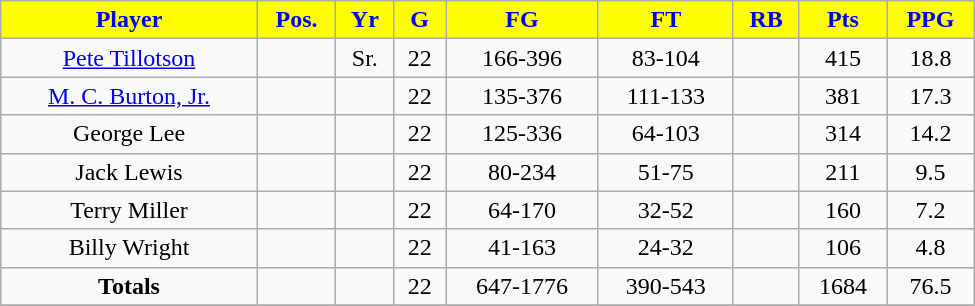<table class="wikitable" width="650">
<tr align="center"  style="background:yellow;color:blue;">
<td><strong>Player</strong></td>
<td><strong>Pos.</strong></td>
<td><strong>Yr</strong></td>
<td><strong>G</strong></td>
<td><strong>FG</strong></td>
<td><strong>FT</strong></td>
<td><strong>RB</strong></td>
<td><strong>Pts</strong></td>
<td><strong>PPG</strong></td>
</tr>
<tr align="center" bgcolor="">
<td><a href='#'>Pete Tillotson</a></td>
<td></td>
<td>Sr.</td>
<td>22</td>
<td>166-396</td>
<td>83-104</td>
<td></td>
<td>415</td>
<td>18.8</td>
</tr>
<tr align="center" bgcolor="">
<td><a href='#'>M. C. Burton, Jr.</a></td>
<td></td>
<td></td>
<td>22</td>
<td>135-376</td>
<td>111-133</td>
<td></td>
<td>381</td>
<td>17.3</td>
</tr>
<tr align="center" bgcolor="">
<td>George Lee</td>
<td></td>
<td></td>
<td>22</td>
<td>125-336</td>
<td>64-103</td>
<td></td>
<td>314</td>
<td>14.2</td>
</tr>
<tr align="center" bgcolor="">
<td>Jack Lewis</td>
<td></td>
<td></td>
<td>22</td>
<td>80-234</td>
<td>51-75</td>
<td></td>
<td>211</td>
<td>9.5</td>
</tr>
<tr align="center" bgcolor="">
<td>Terry Miller</td>
<td></td>
<td></td>
<td>22</td>
<td>64-170</td>
<td>32-52</td>
<td></td>
<td>160</td>
<td>7.2</td>
</tr>
<tr align="center" bgcolor="">
<td>Billy Wright</td>
<td></td>
<td></td>
<td>22</td>
<td>41-163</td>
<td>24-32</td>
<td></td>
<td>106</td>
<td>4.8</td>
</tr>
<tr align="center" bgcolor="">
<td><strong>Totals</strong></td>
<td></td>
<td></td>
<td>22</td>
<td>647-1776</td>
<td>390-543</td>
<td></td>
<td>1684</td>
<td>76.5</td>
</tr>
<tr align="center" bgcolor="">
</tr>
</table>
